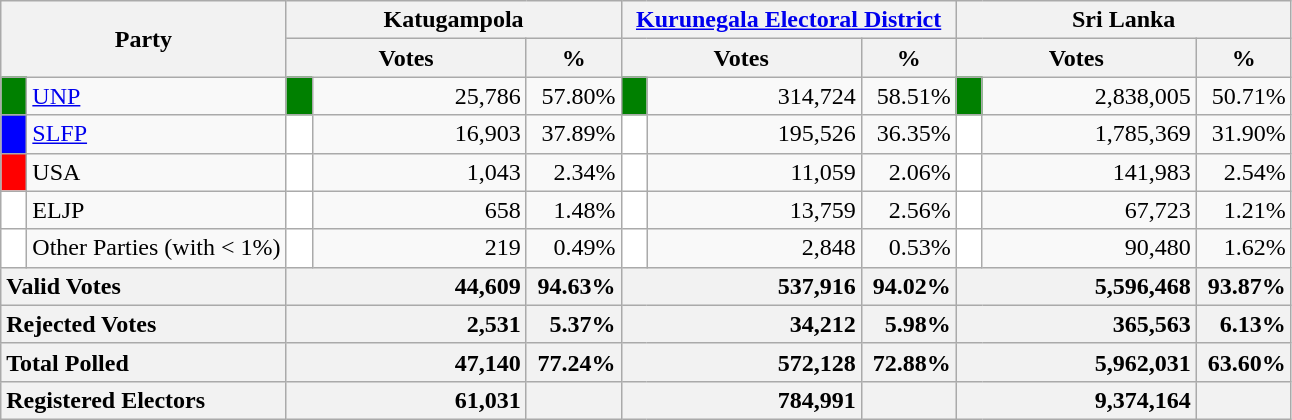<table class="wikitable">
<tr>
<th colspan="2" width="144px"rowspan="2">Party</th>
<th colspan="3" width="216px">Katugampola</th>
<th colspan="3" width="216px"><a href='#'>Kurunegala Electoral District</a></th>
<th colspan="3" width="216px">Sri Lanka</th>
</tr>
<tr>
<th colspan="2" width="144px">Votes</th>
<th>%</th>
<th colspan="2" width="144px">Votes</th>
<th>%</th>
<th colspan="2" width="144px">Votes</th>
<th>%</th>
</tr>
<tr>
<td style="background-color:green;" width="10px"></td>
<td style="text-align:left;"><a href='#'>UNP</a></td>
<td style="background-color:green;" width="10px"></td>
<td style="text-align:right;">25,786</td>
<td style="text-align:right;">57.80%</td>
<td style="background-color:green;" width="10px"></td>
<td style="text-align:right;">314,724</td>
<td style="text-align:right;">58.51%</td>
<td style="background-color:green;" width="10px"></td>
<td style="text-align:right;">2,838,005</td>
<td style="text-align:right;">50.71%</td>
</tr>
<tr>
<td style="background-color:blue;" width="10px"></td>
<td style="text-align:left;"><a href='#'>SLFP</a></td>
<td style="background-color:white;" width="10px"></td>
<td style="text-align:right;">16,903</td>
<td style="text-align:right;">37.89%</td>
<td style="background-color:white;" width="10px"></td>
<td style="text-align:right;">195,526</td>
<td style="text-align:right;">36.35%</td>
<td style="background-color:white;" width="10px"></td>
<td style="text-align:right;">1,785,369</td>
<td style="text-align:right;">31.90%</td>
</tr>
<tr>
<td style="background-color:red;" width="10px"></td>
<td style="text-align:left;">USA</td>
<td style="background-color:white;" width="10px"></td>
<td style="text-align:right;">1,043</td>
<td style="text-align:right;">2.34%</td>
<td style="background-color:white;" width="10px"></td>
<td style="text-align:right;">11,059</td>
<td style="text-align:right;">2.06%</td>
<td style="background-color:white;" width="10px"></td>
<td style="text-align:right;">141,983</td>
<td style="text-align:right;">2.54%</td>
</tr>
<tr>
<td style="background-color:white;" width="10px"></td>
<td style="text-align:left;">ELJP</td>
<td style="background-color:white;" width="10px"></td>
<td style="text-align:right;">658</td>
<td style="text-align:right;">1.48%</td>
<td style="background-color:white;" width="10px"></td>
<td style="text-align:right;">13,759</td>
<td style="text-align:right;">2.56%</td>
<td style="background-color:white;" width="10px"></td>
<td style="text-align:right;">67,723</td>
<td style="text-align:right;">1.21%</td>
</tr>
<tr>
<td style="background-color:white;" width="10px"></td>
<td style="text-align:left;">Other Parties (with < 1%)</td>
<td style="background-color:white;" width="10px"></td>
<td style="text-align:right;">219</td>
<td style="text-align:right;">0.49%</td>
<td style="background-color:white;" width="10px"></td>
<td style="text-align:right;">2,848</td>
<td style="text-align:right;">0.53%</td>
<td style="background-color:white;" width="10px"></td>
<td style="text-align:right;">90,480</td>
<td style="text-align:right;">1.62%</td>
</tr>
<tr>
<th colspan="2" width="144px"style="text-align:left;">Valid Votes</th>
<th style="text-align:right;"colspan="2" width="144px">44,609</th>
<th style="text-align:right;">94.63%</th>
<th style="text-align:right;"colspan="2" width="144px">537,916</th>
<th style="text-align:right;">94.02%</th>
<th style="text-align:right;"colspan="2" width="144px">5,596,468</th>
<th style="text-align:right;">93.87%</th>
</tr>
<tr>
<th colspan="2" width="144px"style="text-align:left;">Rejected Votes</th>
<th style="text-align:right;"colspan="2" width="144px">2,531</th>
<th style="text-align:right;">5.37%</th>
<th style="text-align:right;"colspan="2" width="144px">34,212</th>
<th style="text-align:right;">5.98%</th>
<th style="text-align:right;"colspan="2" width="144px">365,563</th>
<th style="text-align:right;">6.13%</th>
</tr>
<tr>
<th colspan="2" width="144px"style="text-align:left;">Total Polled</th>
<th style="text-align:right;"colspan="2" width="144px">47,140</th>
<th style="text-align:right;">77.24%</th>
<th style="text-align:right;"colspan="2" width="144px">572,128</th>
<th style="text-align:right;">72.88%</th>
<th style="text-align:right;"colspan="2" width="144px">5,962,031</th>
<th style="text-align:right;">63.60%</th>
</tr>
<tr>
<th colspan="2" width="144px"style="text-align:left;">Registered Electors</th>
<th style="text-align:right;"colspan="2" width="144px">61,031</th>
<th></th>
<th style="text-align:right;"colspan="2" width="144px">784,991</th>
<th></th>
<th style="text-align:right;"colspan="2" width="144px">9,374,164</th>
<th></th>
</tr>
</table>
